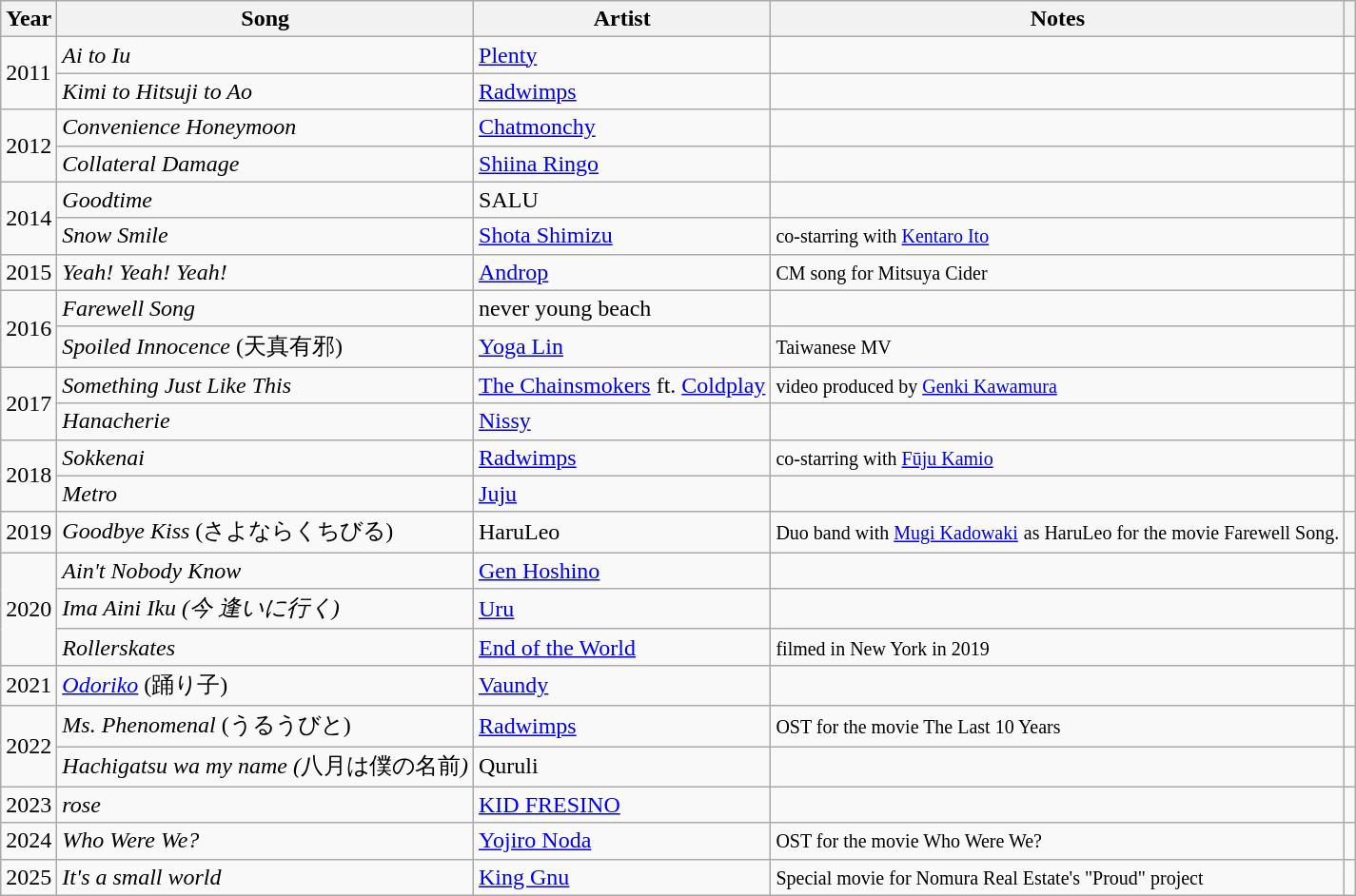<table class="wikitable plainrowheaders sortable">
<tr>
<th>Year</th>
<th>Song</th>
<th>Artist</th>
<th class="unsortable">Notes</th>
<th class="unsortable"></th>
</tr>
<tr>
<td rowspan="2">2011</td>
<td><em>Ai to Iu</em></td>
<td><a href='#'>Plenty</a></td>
<td></td>
<td></td>
</tr>
<tr>
<td><em>Kimi to Hitsuji to Ao</em></td>
<td><a href='#'>Radwimps</a></td>
<td></td>
<td></td>
</tr>
<tr>
<td rowspan="2">2012</td>
<td><em>Convenience Honeymoon</em></td>
<td><a href='#'>Chatmonchy</a></td>
<td></td>
<td></td>
</tr>
<tr>
<td><em>Collateral Damage</em></td>
<td><a href='#'>Shiina Ringo</a></td>
<td></td>
<td></td>
</tr>
<tr>
<td rowspan="2">2014</td>
<td><em>Goodtime</em></td>
<td>SALU</td>
<td></td>
<td></td>
</tr>
<tr>
<td><em>Snow Smile</em></td>
<td><a href='#'>Shota Shimizu</a></td>
<td><small>co-starring with <a href='#'>Kentaro Ito</a></small></td>
<td></td>
</tr>
<tr>
<td>2015</td>
<td><em>Yeah! Yeah! Yeah!</em></td>
<td><a href='#'>Androp</a></td>
<td><small>CM song for Mitsuya Cider</small></td>
<td></td>
</tr>
<tr>
<td rowspan="2">2016</td>
<td><em>Farewell Song</em></td>
<td>never young beach</td>
<td></td>
<td></td>
</tr>
<tr>
<td><em>Spoiled Innocence</em> (天真有邪)</td>
<td><a href='#'>Yoga Lin</a></td>
<td><small>Taiwanese MV</small></td>
<td></td>
</tr>
<tr>
<td rowspan="2">2017</td>
<td><em>Something Just Like This</em></td>
<td><a href='#'>The Chainsmokers</a> ft. <a href='#'>Coldplay</a></td>
<td><small>video produced by <a href='#'>Genki Kawamura</a></small></td>
<td></td>
</tr>
<tr>
<td><em>Hanacherie</em></td>
<td><a href='#'>Nissy</a></td>
<td></td>
<td></td>
</tr>
<tr>
<td rowspan="2">2018</td>
<td><em>Sokkenai</em></td>
<td><a href='#'>Radwimps</a></td>
<td><small>co-starring with <a href='#'>Fūju Kamio</a></small></td>
<td></td>
</tr>
<tr>
<td><em>Metro</em></td>
<td><a href='#'>Juju</a></td>
<td></td>
<td></td>
</tr>
<tr>
<td>2019</td>
<td><em>Goodbye Kiss</em> (さよならくちびる)</td>
<td>HaruLeo</td>
<td><small>Duo band with <a href='#'>Mugi Kadowaki</a></small> <small>as HaruLeo for the movie Farewell Song.</small></td>
<td></td>
</tr>
<tr>
<td rowspan="3">2020</td>
<td><em>Ain't Nobody Know</em></td>
<td><a href='#'>Gen Hoshino</a></td>
<td></td>
<td></td>
</tr>
<tr>
<td><em>Ima Aini Iku (今 逢いに行く)</em></td>
<td><a href='#'>Uru</a></td>
<td></td>
<td></td>
</tr>
<tr>
<td><em>Rollerskates</em></td>
<td><a href='#'>End of the World</a></td>
<td><small>filmed in New York in 2019</small></td>
<td></td>
</tr>
<tr>
<td>2021</td>
<td><em><a href='#'>Odoriko</a></em> (踊り子)</td>
<td><a href='#'>Vaundy</a></td>
<td></td>
<td></td>
</tr>
<tr>
<td rowspan="2">2022</td>
<td><em>Ms. Phenomenal</em> (うるうびと)</td>
<td><a href='#'>Radwimps</a></td>
<td><small>OST for the movie The Last 10 Years</small></td>
<td></td>
</tr>
<tr>
<td><em>Hachigatsu wa my name (</em>八月は僕の名前<em>)</em></td>
<td>Quruli</td>
<td></td>
<td></td>
</tr>
<tr>
<td>2023</td>
<td><em>rose</em></td>
<td><a href='#'>KID FRESINO</a></td>
<td></td>
<td></td>
</tr>
<tr>
<td>2024</td>
<td><em>Who Were We?</em></td>
<td><a href='#'>Yojiro Noda</a></td>
<td><small>OST for the movie Who Were We?</small></td>
<td></td>
</tr>
<tr>
<td>2025</td>
<td><em>It's a small world</em></td>
<td><a href='#'>King Gnu</a></td>
<td><small>Special movie for Nomura Real Estate's "Proud" project</small></td>
<td></td>
</tr>
</table>
